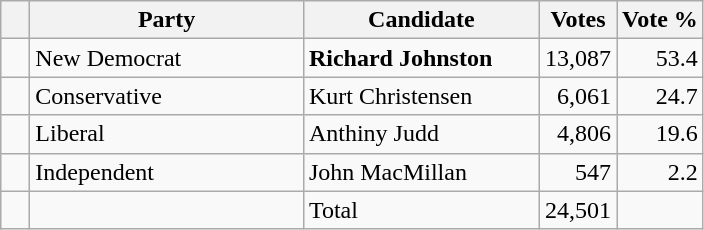<table class="wikitable">
<tr>
<th></th>
<th scope="col" width="175">Party</th>
<th scope="col" width="150">Candidate</th>
<th>Votes</th>
<th>Vote %</th>
</tr>
<tr>
<td>   </td>
<td>New Democrat</td>
<td><strong>Richard Johnston</strong></td>
<td align=right>13,087</td>
<td align=right>53.4</td>
</tr>
<tr |>
<td>   </td>
<td>Conservative</td>
<td>Kurt Christensen</td>
<td align=right>6,061</td>
<td align=right>24.7</td>
</tr>
<tr>
<td>   </td>
<td>Liberal</td>
<td>Anthiny Judd</td>
<td align=right>4,806</td>
<td align=right>19.6</td>
</tr>
<tr>
<td>   </td>
<td>Independent</td>
<td>John MacMillan</td>
<td align=right>547</td>
<td align=right>2.2</td>
</tr>
<tr |>
<td></td>
<td></td>
<td>Total</td>
<td align=right>24,501</td>
<td></td>
</tr>
</table>
